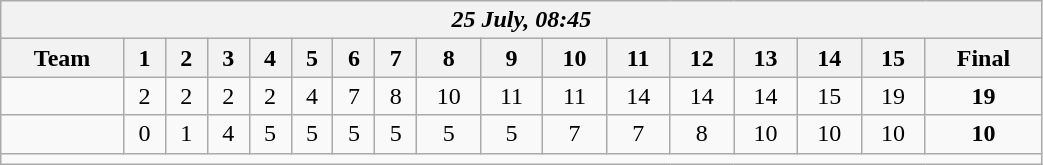<table class=wikitable style="text-align:center; width: 55%">
<tr>
<th colspan=17><em>25 July, 08:45</em></th>
</tr>
<tr>
<th>Team</th>
<th>1</th>
<th>2</th>
<th>3</th>
<th>4</th>
<th>5</th>
<th>6</th>
<th>7</th>
<th>8</th>
<th>9</th>
<th>10</th>
<th>11</th>
<th>12</th>
<th>13</th>
<th>14</th>
<th>15</th>
<th>Final</th>
</tr>
<tr>
<td align=left><strong></strong></td>
<td>2</td>
<td>2</td>
<td>2</td>
<td>2</td>
<td>4</td>
<td>7</td>
<td>8</td>
<td>10</td>
<td>11</td>
<td>11</td>
<td>14</td>
<td>14</td>
<td>14</td>
<td>15</td>
<td>19</td>
<td><strong>19</strong></td>
</tr>
<tr>
<td align=left></td>
<td>0</td>
<td>1</td>
<td>4</td>
<td>5</td>
<td>5</td>
<td>5</td>
<td>5</td>
<td>5</td>
<td>5</td>
<td>7</td>
<td>7</td>
<td>8</td>
<td>10</td>
<td>10</td>
<td>10</td>
<td><strong>10</strong></td>
</tr>
<tr>
<td colspan=17></td>
</tr>
</table>
